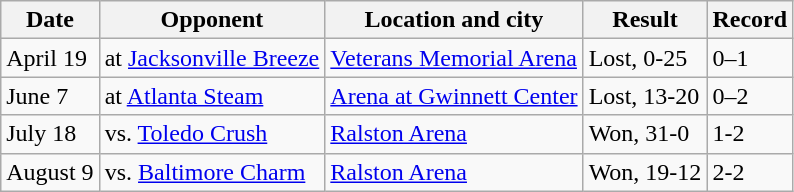<table class="wikitable">
<tr>
<th>Date</th>
<th>Opponent</th>
<th>Location and city</th>
<th>Result</th>
<th>Record</th>
</tr>
<tr>
<td>April 19</td>
<td>at <a href='#'>Jacksonville Breeze</a></td>
<td><a href='#'>Veterans Memorial Arena</a></td>
<td>Lost, 0-25</td>
<td>0–1</td>
</tr>
<tr>
<td>June 7</td>
<td>at <a href='#'>Atlanta Steam</a></td>
<td><a href='#'>Arena at Gwinnett Center</a></td>
<td>Lost, 13-20</td>
<td>0–2</td>
</tr>
<tr>
<td>July 18</td>
<td>vs. <a href='#'>Toledo Crush</a></td>
<td><a href='#'>Ralston Arena</a></td>
<td>Won, 31-0</td>
<td>1-2</td>
</tr>
<tr>
<td>August 9</td>
<td>vs. <a href='#'>Baltimore Charm</a></td>
<td><a href='#'>Ralston Arena</a></td>
<td>Won, 19-12</td>
<td>2-2</td>
</tr>
</table>
